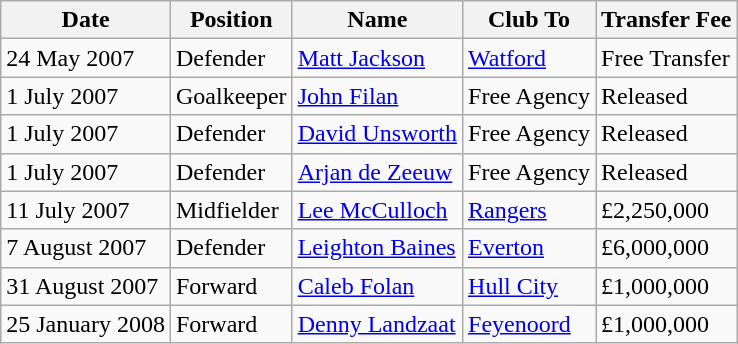<table class="wikitable">
<tr>
<th>Date</th>
<th>Position</th>
<th>Name</th>
<th>Club To</th>
<th>Transfer Fee</th>
</tr>
<tr>
<td>24 May 2007</td>
<td>Defender</td>
<td><a href='#'>Matt Jackson</a></td>
<td><a href='#'>Watford</a></td>
<td>Free Transfer</td>
</tr>
<tr>
<td>1 July 2007</td>
<td>Goalkeeper</td>
<td><a href='#'>John Filan</a></td>
<td>Free Agency</td>
<td>Released</td>
</tr>
<tr>
<td>1 July 2007</td>
<td>Defender</td>
<td><a href='#'>David Unsworth</a></td>
<td>Free Agency</td>
<td>Released</td>
</tr>
<tr>
<td>1 July 2007</td>
<td>Defender</td>
<td><a href='#'>Arjan de Zeeuw</a></td>
<td>Free Agency</td>
<td>Released</td>
</tr>
<tr>
<td>11 July 2007</td>
<td>Midfielder</td>
<td><a href='#'>Lee McCulloch</a></td>
<td><a href='#'>Rangers</a></td>
<td>£2,250,000</td>
</tr>
<tr>
<td>7 August 2007</td>
<td>Defender</td>
<td><a href='#'>Leighton Baines</a></td>
<td><a href='#'>Everton</a></td>
<td>£6,000,000</td>
</tr>
<tr>
<td>31 August 2007</td>
<td>Forward</td>
<td><a href='#'>Caleb Folan</a></td>
<td><a href='#'>Hull City</a></td>
<td>£1,000,000</td>
</tr>
<tr>
<td>25 January 2008</td>
<td>Forward</td>
<td><a href='#'>Denny Landzaat</a></td>
<td><a href='#'>Feyenoord</a></td>
<td>£1,000,000</td>
</tr>
</table>
